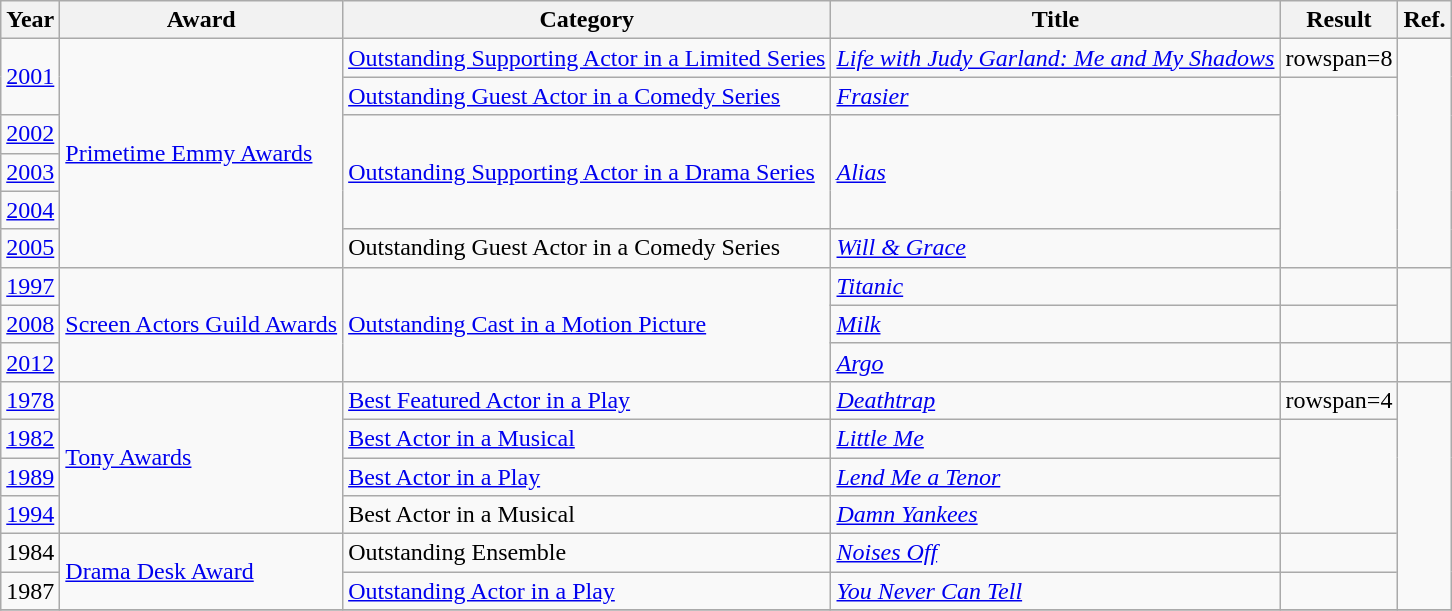<table class="wikitable">
<tr>
<th>Year</th>
<th>Award</th>
<th>Category</th>
<th class="unsortable">Title</th>
<th>Result</th>
<th>Ref.</th>
</tr>
<tr>
<td rowspan=2><a href='#'>2001</a></td>
<td rowspan=6><a href='#'>Primetime Emmy Awards</a></td>
<td><a href='#'>Outstanding Supporting Actor in a Limited Series</a></td>
<td><em><a href='#'>Life with Judy Garland: Me and My Shadows</a></em></td>
<td>rowspan=8 </td>
<td rowspan=6></td>
</tr>
<tr>
<td><a href='#'>Outstanding Guest Actor in a Comedy Series</a></td>
<td><em><a href='#'>Frasier</a></em></td>
</tr>
<tr>
<td><a href='#'>2002</a></td>
<td rowspan=3><a href='#'>Outstanding Supporting Actor in a Drama Series</a></td>
<td rowspan=3><em><a href='#'>Alias</a></em></td>
</tr>
<tr>
<td><a href='#'>2003</a></td>
</tr>
<tr>
<td><a href='#'>2004</a></td>
</tr>
<tr>
<td><a href='#'>2005</a></td>
<td>Outstanding Guest Actor in a Comedy Series</td>
<td><em><a href='#'>Will & Grace</a></em></td>
</tr>
<tr>
<td><a href='#'>1997</a></td>
<td rowspan=3><a href='#'>Screen Actors Guild Awards</a></td>
<td rowspan=3><a href='#'>Outstanding Cast in a Motion Picture</a></td>
<td><em><a href='#'>Titanic</a></em></td>
<td></td>
</tr>
<tr>
<td><a href='#'>2008</a></td>
<td><em><a href='#'>Milk</a></em></td>
<td></td>
</tr>
<tr>
<td><a href='#'>2012</a></td>
<td><em><a href='#'>Argo</a></em></td>
<td></td>
<td></td>
</tr>
<tr>
<td><a href='#'>1978</a></td>
<td rowspan=4><a href='#'>Tony Awards</a></td>
<td><a href='#'>Best Featured Actor in a Play</a></td>
<td><em><a href='#'>Deathtrap</a></em></td>
<td>rowspan=4 </td>
<td rowspan=6></td>
</tr>
<tr>
<td><a href='#'>1982</a></td>
<td><a href='#'>Best Actor in a Musical</a></td>
<td><em><a href='#'>Little Me</a></em></td>
</tr>
<tr>
<td><a href='#'>1989</a></td>
<td><a href='#'>Best Actor in a Play</a></td>
<td><em><a href='#'>Lend Me a Tenor</a></em></td>
</tr>
<tr>
<td><a href='#'>1994</a></td>
<td>Best Actor in a Musical</td>
<td><em><a href='#'>Damn Yankees</a></em></td>
</tr>
<tr>
<td>1984</td>
<td rowspan=2><a href='#'>Drama Desk Award</a></td>
<td>Outstanding Ensemble</td>
<td><em><a href='#'>Noises Off</a></em></td>
<td></td>
</tr>
<tr>
<td>1987</td>
<td><a href='#'>Outstanding Actor in a Play</a></td>
<td><em><a href='#'>You Never Can Tell</a></em></td>
<td></td>
</tr>
<tr>
</tr>
</table>
